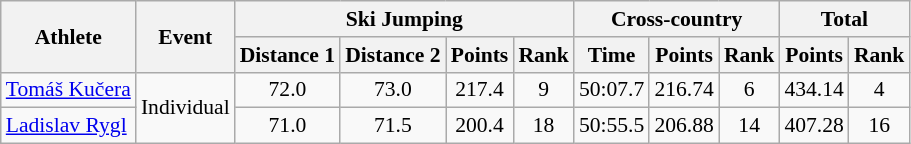<table class="wikitable" style="font-size:90%">
<tr>
<th rowspan="2">Athlete</th>
<th rowspan="2">Event</th>
<th colspan="4">Ski Jumping</th>
<th colspan="3">Cross-country</th>
<th colspan="2">Total</th>
</tr>
<tr>
<th>Distance 1</th>
<th>Distance 2</th>
<th>Points</th>
<th>Rank</th>
<th>Time</th>
<th>Points</th>
<th>Rank</th>
<th>Points</th>
<th>Rank</th>
</tr>
<tr>
<td><a href='#'>Tomáš Kučera</a></td>
<td rowspan="2">Individual</td>
<td align="center">72.0</td>
<td align="center">73.0</td>
<td align="center">217.4</td>
<td align="center">9</td>
<td align="center">50:07.7</td>
<td align="center">216.74</td>
<td align="center">6</td>
<td align="center">434.14</td>
<td align="center">4</td>
</tr>
<tr>
<td><a href='#'>Ladislav Rygl</a></td>
<td align="center">71.0</td>
<td align="center">71.5</td>
<td align="center">200.4</td>
<td align="center">18</td>
<td align="center">50:55.5</td>
<td align="center">206.88</td>
<td align="center">14</td>
<td align="center">407.28</td>
<td align="center">16</td>
</tr>
</table>
